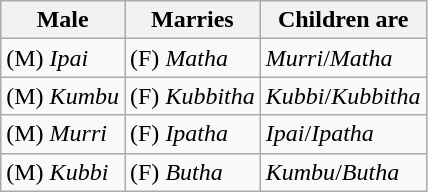<table class="wikitable">
<tr>
<th>Male</th>
<th>Marries</th>
<th>Children are</th>
</tr>
<tr>
<td>(M) <em>Ipai</em></td>
<td>(F) <em>Matha</em></td>
<td><em>Murri</em>/<em>Matha</em></td>
</tr>
<tr>
<td>(M) <em>Kumbu</em></td>
<td>(F) <em>Kubbitha</em></td>
<td><em>Kubbi</em>/<em>Kubbitha</em></td>
</tr>
<tr>
<td>(M) <em>Murri</em></td>
<td>(F) <em>Ipatha</em></td>
<td><em>Ipai</em>/<em>Ipatha</em></td>
</tr>
<tr>
<td>(M) <em>Kubbi</em></td>
<td>(F) <em>Butha</em></td>
<td><em>Kumbu</em>/<em>Butha</em></td>
</tr>
</table>
